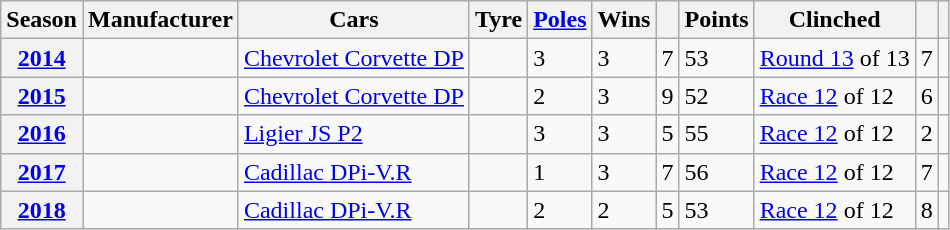<table class="wikitable">
<tr>
<th>Season</th>
<th>Manufacturer</th>
<th>Cars</th>
<th>Tyre</th>
<th><a href='#'>Poles</a></th>
<th>Wins</th>
<th></th>
<th>Points</th>
<th>Clinched</th>
<th></th>
<th></th>
</tr>
<tr>
<th><a href='#'>2014</a></th>
<td></td>
<td><a href='#'>Chevrolet Corvette DP</a></td>
<td></td>
<td>3</td>
<td>3</td>
<td>7</td>
<td>53</td>
<td><a href='#'>Round 13</a> of 13</td>
<td>7</td>
<td></td>
</tr>
<tr>
<th><a href='#'>2015</a></th>
<td></td>
<td><a href='#'>Chevrolet Corvette DP</a></td>
<td></td>
<td>2</td>
<td>3</td>
<td>9</td>
<td>52</td>
<td><a href='#'>Race 12</a> of 12</td>
<td>6</td>
<td></td>
</tr>
<tr>
<th><a href='#'>2016</a></th>
<td></td>
<td><a href='#'>Ligier JS P2</a></td>
<td></td>
<td>3</td>
<td>3</td>
<td>5</td>
<td>55</td>
<td><a href='#'>Race 12</a> of 12</td>
<td>2</td>
<td></td>
</tr>
<tr>
<th><a href='#'>2017</a></th>
<td></td>
<td><a href='#'>Cadillac DPi-V.R</a></td>
<td></td>
<td>1</td>
<td>3</td>
<td>7</td>
<td>56</td>
<td><a href='#'>Race 12</a> of 12</td>
<td>7</td>
<td></td>
</tr>
<tr>
<th><a href='#'>2018</a></th>
<td></td>
<td><a href='#'>Cadillac DPi-V.R</a></td>
<td></td>
<td>2</td>
<td>2</td>
<td>5</td>
<td>53</td>
<td><a href='#'>Race 12</a> of 12</td>
<td>8</td>
<td></td>
</tr>
</table>
